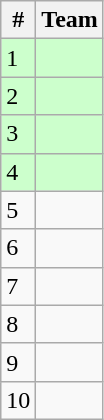<table class="wikitable">
<tr>
<th>#</th>
<th>Team</th>
</tr>
<tr bgcolor=CCFFCC>
<td>1</td>
<td></td>
</tr>
<tr bgcolor=CCFFCC>
<td>2</td>
<td></td>
</tr>
<tr bgcolor=CCFFCC>
<td>3</td>
<td></td>
</tr>
<tr bgcolor=CCFFCC>
<td>4</td>
<td></td>
</tr>
<tr>
<td>5</td>
<td></td>
</tr>
<tr>
<td>6</td>
<td></td>
</tr>
<tr>
<td>7</td>
<td></td>
</tr>
<tr>
<td>8</td>
<td></td>
</tr>
<tr>
<td>9</td>
<td><strong></strong></td>
</tr>
<tr>
<td>10</td>
<td></td>
</tr>
</table>
